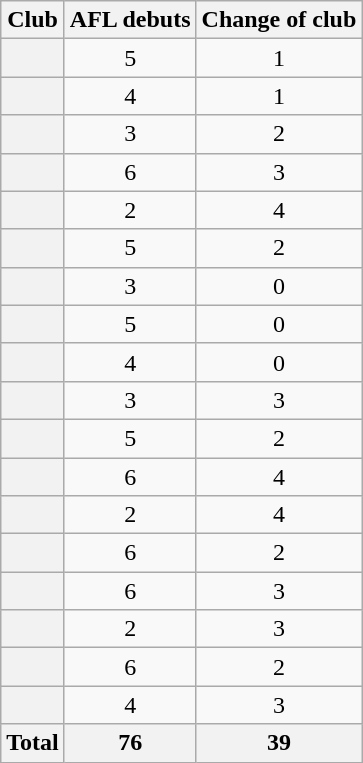<table class="wikitable plainrowheaders sortable" style="text-align:center;">
<tr>
<th scope="col">Club</th>
<th scope="col">AFL debuts</th>
<th scope="col">Change of club</th>
</tr>
<tr>
<th scope="row"></th>
<td>5</td>
<td>1</td>
</tr>
<tr>
<th scope="row"></th>
<td>4</td>
<td>1</td>
</tr>
<tr>
<th scope="row"></th>
<td>3</td>
<td>2</td>
</tr>
<tr>
<th scope="row"></th>
<td>6</td>
<td>3</td>
</tr>
<tr>
<th scope="row"></th>
<td>2</td>
<td>4</td>
</tr>
<tr>
<th scope="row"></th>
<td>5</td>
<td>2</td>
</tr>
<tr>
<th scope="row"></th>
<td>3</td>
<td>0</td>
</tr>
<tr>
<th scope="row"></th>
<td>5</td>
<td>0</td>
</tr>
<tr>
<th scope="row"></th>
<td>4</td>
<td>0</td>
</tr>
<tr>
<th scope="row"></th>
<td>3</td>
<td>3</td>
</tr>
<tr>
<th scope="row"></th>
<td>5</td>
<td>2</td>
</tr>
<tr>
<th scope="row"></th>
<td>6</td>
<td>4</td>
</tr>
<tr>
<th scope="row"></th>
<td>2</td>
<td>4</td>
</tr>
<tr>
<th scope="row"></th>
<td>6</td>
<td>2</td>
</tr>
<tr>
<th scope="row"></th>
<td>6</td>
<td>3</td>
</tr>
<tr>
<th scope="row"></th>
<td>2</td>
<td>3</td>
</tr>
<tr>
<th scope="row"></th>
<td>6</td>
<td>2</td>
</tr>
<tr>
<th scope="row"></th>
<td>4</td>
<td>3</td>
</tr>
<tr class="sortbottom">
<th>Total</th>
<th>76</th>
<th>39</th>
</tr>
</table>
